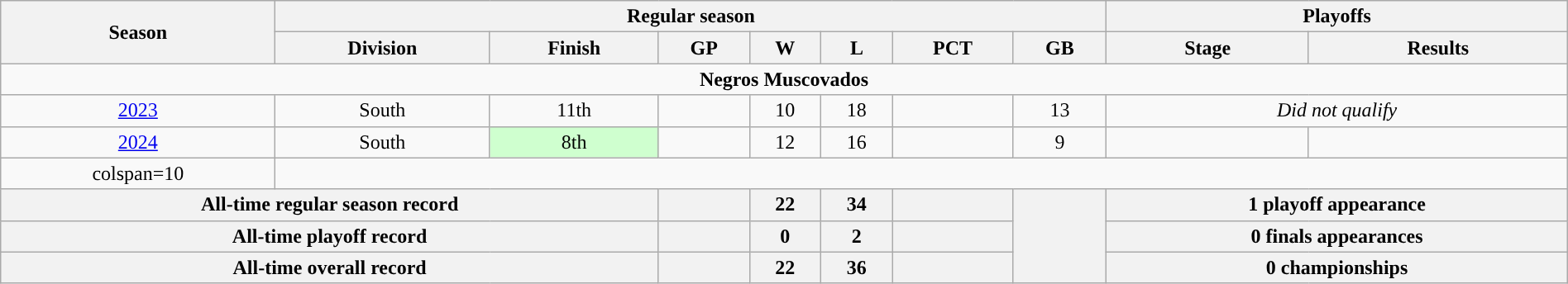<table class=wikitable style="width:100%; text-align:center">
<tr>
<th rowspan=2>Season</th>
<th colspan=7>Regular season</th>
<th colspan=2>Playoffs</th>
</tr>
<tr>
<th>Division</th>
<th>Finish</th>
<th>GP</th>
<th>W</th>
<th>L</th>
<th>PCT</th>
<th>GB</th>
<th>Stage</th>
<th>Results</th>
</tr>
<tr>
<td colspan=10><span><strong>Negros Muscovados</strong></span></td>
</tr>
<tr>
<td><a href='#'>2023</a></td>
<td>South</td>
<td>11th</td>
<td></td>
<td>10</td>
<td>18</td>
<td></td>
<td>13</td>
<td colspan="2"><em>Did not qualify</em></td>
</tr>
<tr>
<td><a href='#'>2024</a></td>
<td>South</td>
<td bgcolor="CFFFCF">8th</td>
<td></td>
<td>12</td>
<td>16</td>
<td></td>
<td>9</td>
<td></td>
<td></td>
</tr>
<tr>
<td>colspan=10 </td>
</tr>
<tr>
<th colspan="3">All-time regular season record</th>
<th></th>
<th>22</th>
<th>34</th>
<th></th>
<th rowspan="3"></th>
<th colspan="2">1 playoff appearance</th>
</tr>
<tr>
<th colspan="3">All-time playoff record</th>
<th></th>
<th>0</th>
<th>2</th>
<th></th>
<th colspan=2>0 finals appearances</th>
</tr>
<tr>
<th colspan="3">All-time overall record</th>
<th></th>
<th>22</th>
<th>36</th>
<th></th>
<th colspan="2">0 championships</th>
</tr>
</table>
